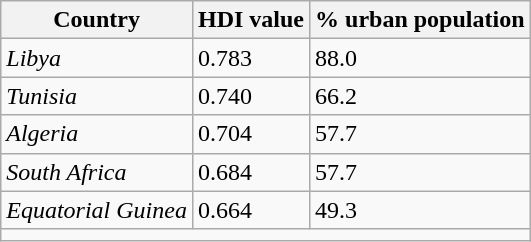<table class="wikitable">
<tr VALIGN=TOP>
<th>Country</th>
<th>HDI value</th>
<th>% urban population</th>
</tr>
<tr>
<td><em>Libya</em></td>
<td>0.783</td>
<td>88.0</td>
</tr>
<tr>
<td><em>Tunisia</em></td>
<td>0.740</td>
<td>66.2</td>
</tr>
<tr>
<td><em>Algeria</em></td>
<td>0.704</td>
<td>57.7</td>
</tr>
<tr>
<td><em>South Africa</em></td>
<td>0.684</td>
<td>57.7</td>
</tr>
<tr>
<td><em>Equatorial Guinea</em></td>
<td>0.664</td>
<td>49.3</td>
</tr>
<tr>
<td colspan=3></td>
</tr>
</table>
